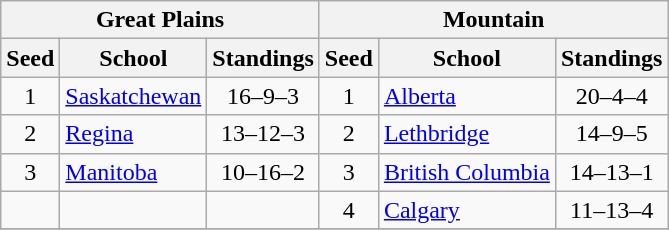<table class="wikitable">
<tr>
<th colspan=3>Great Plains</th>
<th colspan=3>Mountain</th>
</tr>
<tr>
<th>Seed</th>
<th width:120px">School</th>
<th>Standings</th>
<th>Seed</th>
<th width:120px">School</th>
<th>Standings</th>
</tr>
<tr>
<td align=center>1</td>
<td><a href='#'>Saskatchewan</a></td>
<td align=center>16–9–3</td>
<td align=center>1</td>
<td><a href='#'>Alberta</a></td>
<td align=center>20–4–4</td>
</tr>
<tr>
<td align=center>2</td>
<td><a href='#'>Regina</a></td>
<td align=center>13–12–3</td>
<td align=center>2</td>
<td><a href='#'>Lethbridge</a></td>
<td align=center>14–9–5</td>
</tr>
<tr>
<td align=center>3</td>
<td><a href='#'>Manitoba</a></td>
<td align=center>10–16–2</td>
<td align=center>3</td>
<td><a href='#'>British Columbia</a></td>
<td align=center>14–13–1</td>
</tr>
<tr>
<td></td>
<td></td>
<td></td>
<td align=center>4</td>
<td><a href='#'>Calgary</a></td>
<td align=center>11–13–4</td>
</tr>
<tr>
</tr>
</table>
